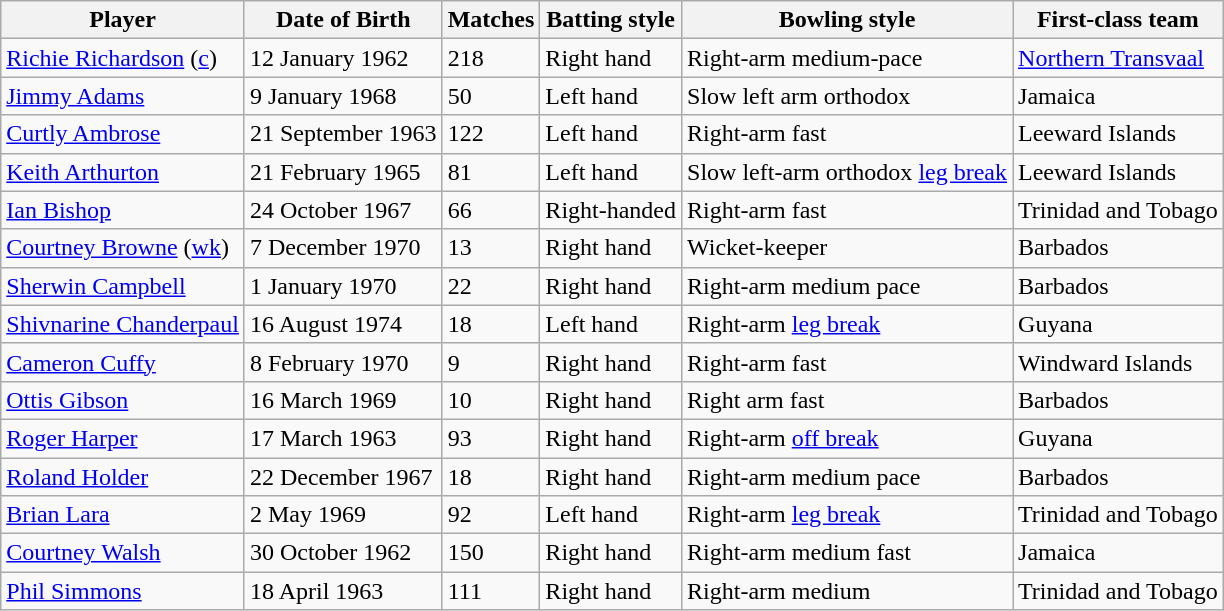<table class="wikitable">
<tr>
<th>Player</th>
<th>Date of Birth</th>
<th>Matches</th>
<th>Batting style</th>
<th>Bowling style</th>
<th>First-class team</th>
</tr>
<tr>
<td><a href='#'>Richie Richardson</a> (<a href='#'>c</a>)</td>
<td>12 January 1962</td>
<td>218</td>
<td>Right hand</td>
<td>Right-arm medium-pace</td>
<td> <a href='#'>Northern Transvaal</a></td>
</tr>
<tr>
<td><a href='#'>Jimmy Adams</a></td>
<td>9 January 1968</td>
<td>50</td>
<td>Left hand</td>
<td>Slow left arm orthodox</td>
<td> Jamaica</td>
</tr>
<tr>
<td><a href='#'>Curtly Ambrose</a></td>
<td>21 September 1963</td>
<td>122</td>
<td>Left hand</td>
<td>Right-arm fast</td>
<td> Leeward Islands</td>
</tr>
<tr>
<td><a href='#'>Keith Arthurton</a></td>
<td>21 February 1965</td>
<td>81</td>
<td>Left hand</td>
<td>Slow left-arm orthodox <a href='#'>leg break</a></td>
<td> Leeward Islands</td>
</tr>
<tr>
<td><a href='#'>Ian Bishop</a></td>
<td>24 October 1967</td>
<td>66</td>
<td>Right-handed</td>
<td>Right-arm fast</td>
<td> Trinidad and Tobago</td>
</tr>
<tr>
<td><a href='#'>Courtney Browne</a> (<a href='#'>wk</a>)</td>
<td>7 December 1970</td>
<td>13</td>
<td>Right hand</td>
<td>Wicket-keeper</td>
<td> Barbados</td>
</tr>
<tr>
<td><a href='#'>Sherwin Campbell</a></td>
<td>1 January 1970</td>
<td>22</td>
<td>Right hand</td>
<td>Right-arm medium pace</td>
<td> Barbados</td>
</tr>
<tr>
<td><a href='#'>Shivnarine Chanderpaul</a></td>
<td>16 August 1974</td>
<td>18</td>
<td>Left hand</td>
<td>Right-arm <a href='#'>leg break</a></td>
<td> Guyana</td>
</tr>
<tr>
<td><a href='#'>Cameron Cuffy</a></td>
<td>8 February 1970</td>
<td>9</td>
<td>Right hand</td>
<td>Right-arm fast</td>
<td> Windward Islands</td>
</tr>
<tr>
<td><a href='#'>Ottis Gibson</a></td>
<td>16 March 1969</td>
<td>10</td>
<td>Right hand</td>
<td>Right arm fast</td>
<td> Barbados</td>
</tr>
<tr>
<td><a href='#'>Roger Harper</a></td>
<td>17 March 1963</td>
<td>93</td>
<td>Right hand</td>
<td>Right-arm <a href='#'>off break</a></td>
<td> Guyana</td>
</tr>
<tr>
<td><a href='#'>Roland Holder</a></td>
<td>22 December 1967</td>
<td>18</td>
<td>Right hand</td>
<td>Right-arm medium pace</td>
<td> Barbados</td>
</tr>
<tr>
<td><a href='#'>Brian Lara</a></td>
<td>2 May 1969</td>
<td>92</td>
<td>Left hand</td>
<td>Right-arm <a href='#'>leg break</a></td>
<td>Trinidad and Tobago</td>
</tr>
<tr>
<td><a href='#'>Courtney Walsh</a></td>
<td>30 October 1962</td>
<td>150</td>
<td>Right hand</td>
<td>Right-arm medium fast</td>
<td> Jamaica</td>
</tr>
<tr>
<td><a href='#'>Phil Simmons</a></td>
<td>18 April 1963</td>
<td>111</td>
<td>Right hand</td>
<td>Right-arm medium</td>
<td>Trinidad and Tobago</td>
</tr>
</table>
